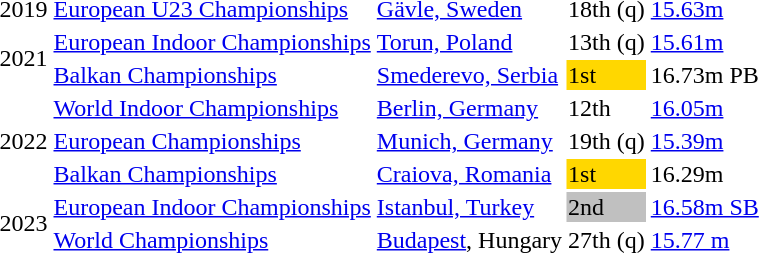<table>
<tr>
<td>2019</td>
<td><a href='#'>European U23 Championships</a></td>
<td><a href='#'>Gävle, Sweden</a></td>
<td>18th (q)</td>
<td><a href='#'>15.63m</a></td>
</tr>
<tr>
<td rowspan=2>2021</td>
<td><a href='#'>European Indoor Championships</a></td>
<td><a href='#'>Torun, Poland</a></td>
<td>13th (q)</td>
<td><a href='#'>15.61m</a></td>
</tr>
<tr>
<td><a href='#'>Balkan Championships</a></td>
<td><a href='#'>Smederevo, Serbia</a></td>
<td bgcolor=gold>1st</td>
<td>16.73m PB</td>
</tr>
<tr>
<td rowspan=3>2022</td>
<td><a href='#'>World Indoor Championships</a></td>
<td><a href='#'>Berlin, Germany</a></td>
<td>12th</td>
<td><a href='#'>16.05m</a></td>
</tr>
<tr>
<td><a href='#'>European Championships</a></td>
<td><a href='#'>Munich, Germany</a></td>
<td>19th (q)</td>
<td><a href='#'>15.39m</a></td>
</tr>
<tr>
<td><a href='#'>Balkan Championships</a></td>
<td><a href='#'>Craiova, Romania</a></td>
<td bgcolor=gold>1st</td>
<td>16.29m</td>
</tr>
<tr>
<td rowspan=2>2023</td>
<td><a href='#'>European Indoor Championships</a></td>
<td><a href='#'>Istanbul, Turkey</a></td>
<td bgcolor="silver">2nd</td>
<td><a href='#'>16.58m SB</a></td>
</tr>
<tr>
<td><a href='#'>World Championships</a></td>
<td><a href='#'>Budapest</a>, Hungary</td>
<td>27th (q)</td>
<td><a href='#'>15.77 m</a></td>
</tr>
</table>
